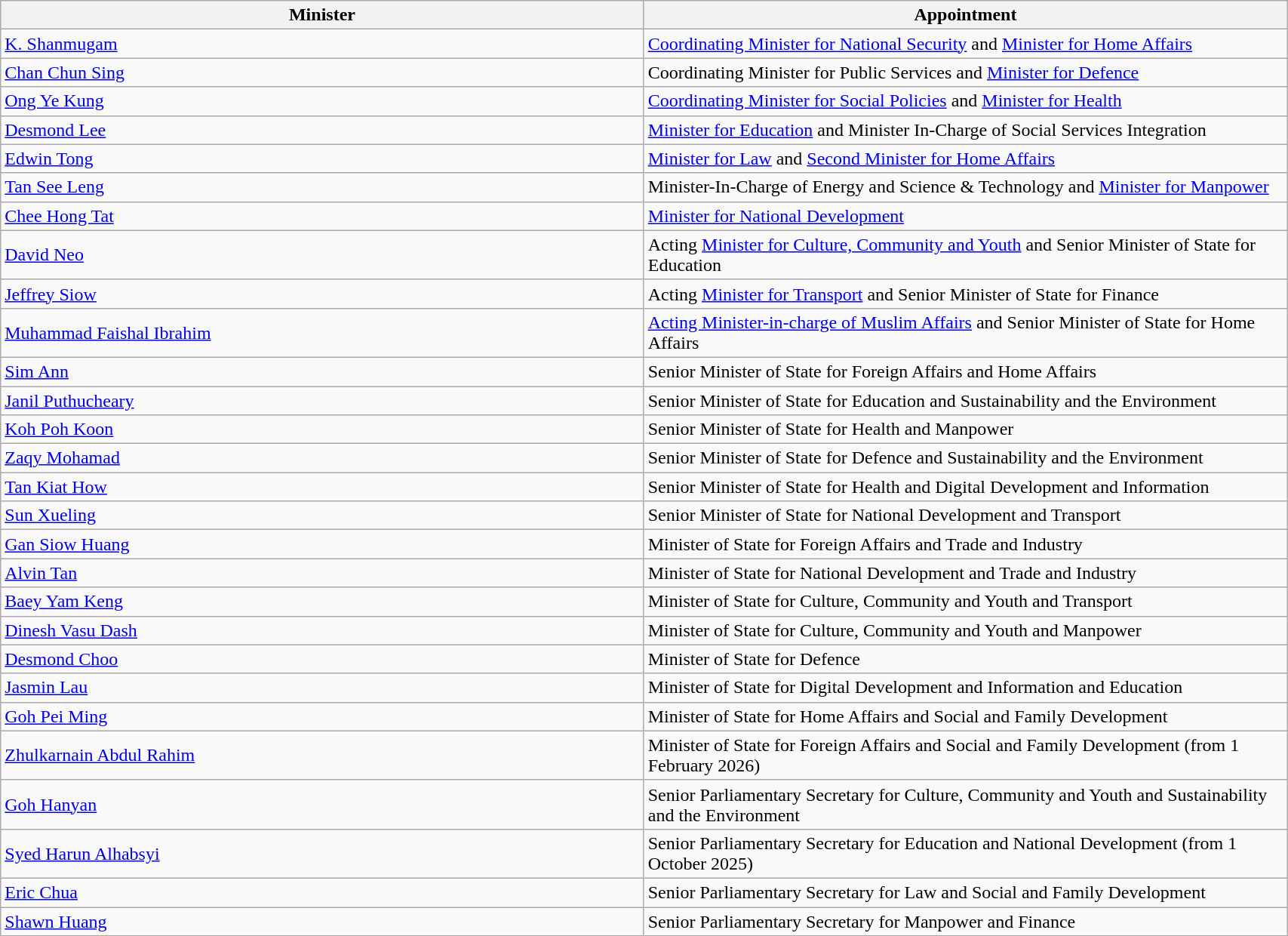<table class="wikitable" style="width:90%">
<tr>
<th width= 25%>Minister</th>
<th width= 25%>Appointment</th>
</tr>
<tr>
<td><a href='#'>K. Shanmugam</a></td>
<td><a href='#'>Coordinating Minister for National Security</a> and <a href='#'>Minister for Home Affairs</a></td>
</tr>
<tr>
<td><a href='#'>Chan Chun Sing</a></td>
<td>Coordinating Minister for Public Services and <a href='#'>Minister for Defence</a></td>
</tr>
<tr>
<td><a href='#'>Ong Ye Kung</a></td>
<td><a href='#'>Coordinating Minister for Social Policies</a> and <a href='#'>Minister for Health</a></td>
</tr>
<tr>
<td><a href='#'>Desmond Lee</a></td>
<td><a href='#'>Minister for Education</a> and Minister In-Charge of Social Services Integration</td>
</tr>
<tr>
<td><a href='#'>Edwin Tong</a></td>
<td><a href='#'>Minister for Law</a> and <a href='#'>Second Minister for Home Affairs</a></td>
</tr>
<tr>
<td><a href='#'>Tan See Leng</a></td>
<td>Minister-In-Charge of Energy and Science & Technology and <a href='#'>Minister for Manpower</a></td>
</tr>
<tr>
<td><a href='#'>Chee Hong Tat</a></td>
<td><a href='#'>Minister for National Development</a></td>
</tr>
<tr>
<td><a href='#'>David Neo</a></td>
<td>Acting <a href='#'>Minister for Culture, Community and Youth</a> and Senior Minister of State for Education</td>
</tr>
<tr>
<td><a href='#'>Jeffrey Siow</a></td>
<td>Acting <a href='#'>Minister for Transport</a> and Senior Minister of State for Finance</td>
</tr>
<tr>
<td><a href='#'>Muhammad Faishal Ibrahim</a></td>
<td><a href='#'>Acting Minister-in-charge of Muslim Affairs</a> and Senior Minister of State for Home Affairs</td>
</tr>
<tr>
<td><a href='#'>Sim Ann</a></td>
<td>Senior Minister of State for Foreign Affairs and Home Affairs</td>
</tr>
<tr>
<td><a href='#'>Janil Puthucheary</a></td>
<td>Senior Minister of State for Education and Sustainability and the Environment</td>
</tr>
<tr>
<td><a href='#'>Koh Poh Koon</a></td>
<td>Senior Minister of State for Health and Manpower</td>
</tr>
<tr>
<td><a href='#'>Zaqy Mohamad</a></td>
<td>Senior Minister of State for Defence and Sustainability and the Environment</td>
</tr>
<tr>
<td><a href='#'>Tan Kiat How</a></td>
<td>Senior Minister of State for Health and Digital Development and Information</td>
</tr>
<tr>
<td><a href='#'>Sun Xueling</a></td>
<td>Senior Minister of State for National Development and Transport</td>
</tr>
<tr>
<td><a href='#'>Gan Siow Huang</a></td>
<td>Minister of State for Foreign Affairs and Trade and Industry</td>
</tr>
<tr>
<td><a href='#'>Alvin Tan</a></td>
<td>Minister of State for National Development and Trade and Industry</td>
</tr>
<tr>
<td><a href='#'>Baey Yam Keng</a></td>
<td>Minister of State for Culture, Community and Youth and Transport</td>
</tr>
<tr>
<td><a href='#'>Dinesh Vasu Dash</a></td>
<td>Minister of State for Culture, Community and Youth and Manpower</td>
</tr>
<tr>
<td><a href='#'>Desmond Choo</a></td>
<td>Minister of State for Defence</td>
</tr>
<tr>
<td><a href='#'>Jasmin Lau</a></td>
<td>Minister of State for Digital Development and Information and Education</td>
</tr>
<tr>
<td><a href='#'>Goh Pei Ming</a></td>
<td>Minister of State for Home Affairs and Social and Family Development</td>
</tr>
<tr>
<td><a href='#'>Zhulkarnain Abdul Rahim</a></td>
<td>Minister of State for Foreign Affairs and Social and Family Development (from 1 February 2026)</td>
</tr>
<tr>
<td><a href='#'>Goh Hanyan</a></td>
<td>Senior Parliamentary Secretary for Culture, Community and Youth and Sustainability and the Environment</td>
</tr>
<tr>
<td><a href='#'>Syed Harun Alhabsyi</a></td>
<td>Senior Parliamentary Secretary for Education and National Development (from 1 October 2025)</td>
</tr>
<tr>
<td><a href='#'>Eric Chua</a></td>
<td>Senior Parliamentary Secretary for Law and Social and Family Development</td>
</tr>
<tr>
<td><a href='#'>Shawn Huang</a></td>
<td>Senior Parliamentary Secretary for Manpower and Finance</td>
</tr>
</table>
